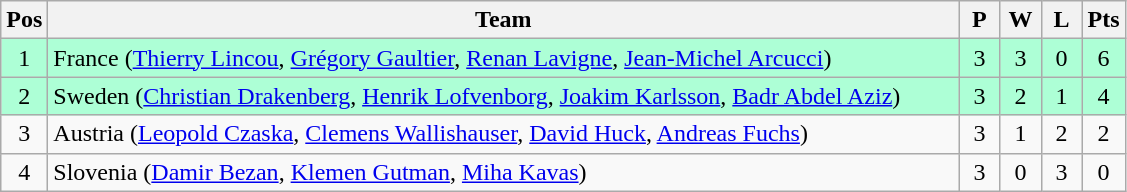<table class="wikitable" style="font-size: 100%; text-align:center;">
<tr>
<th width=20>Pos</th>
<th width=600>Team</th>
<th width=20>P</th>
<th width=20>W</th>
<th width=20>L</th>
<th width=20>Pts</th>
</tr>
<tr style="background: #ADFFD6;">
<td>1</td>
<td align="left"> France (<a href='#'>Thierry Lincou</a>, <a href='#'>Grégory Gaultier</a>, <a href='#'>Renan Lavigne</a>, <a href='#'>Jean-Michel Arcucci</a>)</td>
<td>3</td>
<td>3</td>
<td>0</td>
<td>6</td>
</tr>
<tr style="background: #ADFFD6;">
<td>2</td>
<td align="left"> Sweden (<a href='#'>Christian Drakenberg</a>, <a href='#'>Henrik Lofvenborg</a>, <a href='#'>Joakim Karlsson</a>, <a href='#'>Badr Abdel Aziz</a>)</td>
<td>3</td>
<td>2</td>
<td>1</td>
<td>4</td>
</tr>
<tr>
<td>3</td>
<td align="left"> Austria (<a href='#'>Leopold Czaska</a>, <a href='#'>Clemens Wallishauser</a>, <a href='#'>David Huck</a>, <a href='#'>Andreas Fuchs</a>)</td>
<td>3</td>
<td>1</td>
<td>2</td>
<td>2</td>
</tr>
<tr>
<td>4</td>
<td align="left"> Slovenia (<a href='#'>Damir Bezan</a>, <a href='#'>Klemen Gutman</a>, <a href='#'>Miha Kavas</a>)</td>
<td>3</td>
<td>0</td>
<td>3</td>
<td>0</td>
</tr>
</table>
